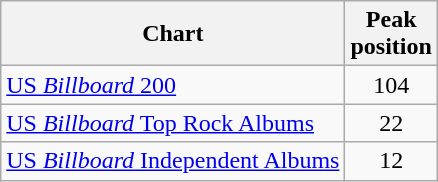<table class="wikitable sortable">
<tr>
<th>Chart</th>
<th>Peak<br>position</th>
</tr>
<tr>
<td><a href='#'>US <em>Billboard</em> 200</a></td>
<td style="text-align:center;">104</td>
</tr>
<tr>
<td><a href='#'>US <em>Billboard</em> Top Rock Albums</a></td>
<td style="text-align:center;">22</td>
</tr>
<tr>
<td><a href='#'>US <em>Billboard</em> Independent Albums</a></td>
<td style="text-align:center;">12</td>
</tr>
</table>
